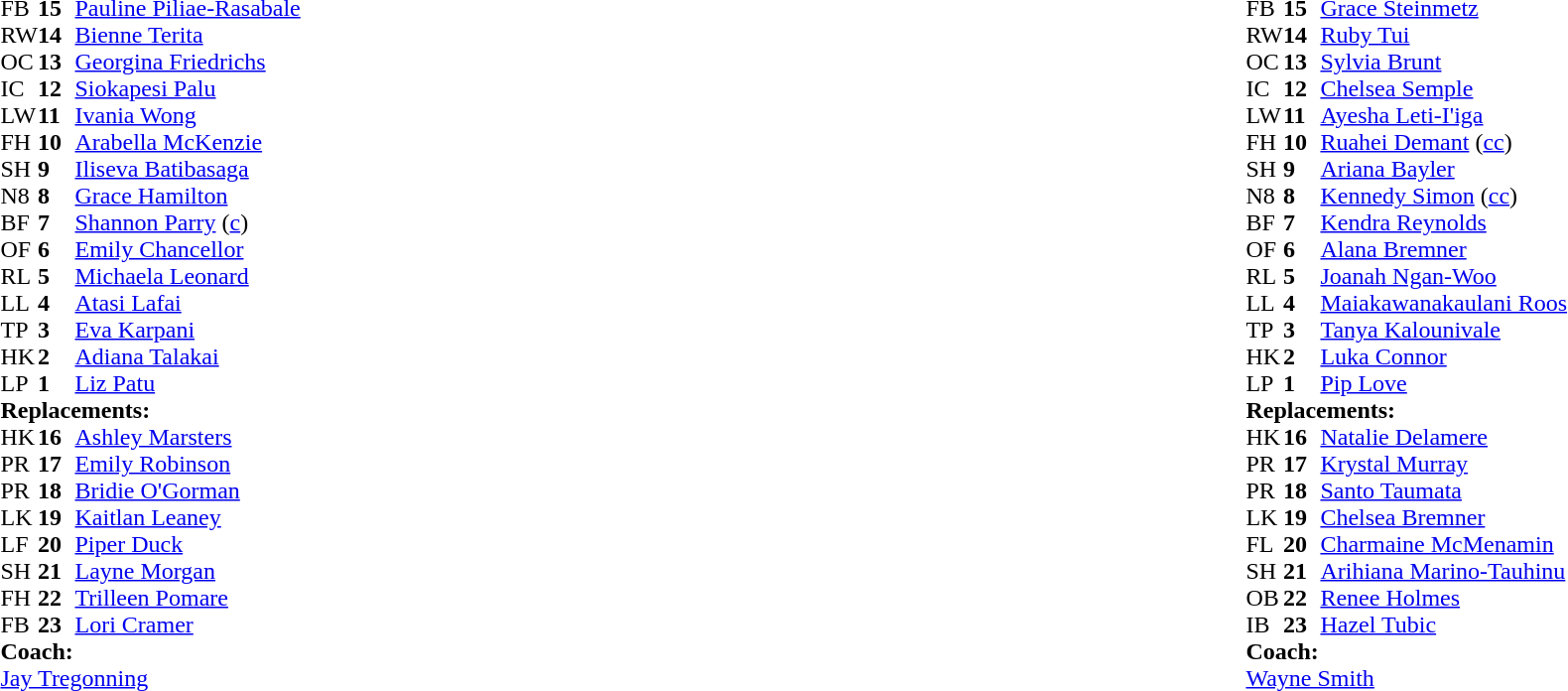<table style="width:100%">
<tr>
<td style="vertical-align:top;width:50%"><br><table cellspacing="0" cellpadding="0">
<tr>
<th width="25"></th>
<th width="25"></th>
</tr>
<tr>
<td>FB</td>
<td><strong>15</strong></td>
<td><a href='#'>Pauline Piliae-Rasabale</a></td>
<td></td>
<td></td>
</tr>
<tr>
<td>RW</td>
<td><strong>14</strong></td>
<td><a href='#'>Bienne Terita</a></td>
<td></td>
<td></td>
</tr>
<tr>
<td>OC</td>
<td><strong>13</strong></td>
<td><a href='#'>Georgina Friedrichs</a></td>
<td></td>
<td></td>
</tr>
<tr>
<td>IC</td>
<td><strong>12</strong></td>
<td><a href='#'>Siokapesi Palu</a></td>
<td></td>
<td></td>
</tr>
<tr>
<td>LW</td>
<td><strong>11</strong></td>
<td><a href='#'>Ivania Wong</a></td>
<td></td>
<td></td>
</tr>
<tr>
<td>FH</td>
<td><strong>10</strong></td>
<td><a href='#'>Arabella McKenzie</a></td>
<td></td>
<td></td>
</tr>
<tr>
<td>SH</td>
<td><strong>9</strong></td>
<td><a href='#'>Iliseva Batibasaga</a></td>
<td></td>
<td></td>
</tr>
<tr>
<td>N8</td>
<td><strong>8</strong></td>
<td><a href='#'>Grace Hamilton</a></td>
<td></td>
<td></td>
</tr>
<tr>
<td>BF</td>
<td><strong>7</strong></td>
<td><a href='#'>Shannon Parry</a> (<a href='#'>c</a>)</td>
<td></td>
<td></td>
</tr>
<tr>
<td>OF</td>
<td><strong>6</strong></td>
<td><a href='#'>Emily Chancellor</a></td>
<td></td>
<td></td>
</tr>
<tr>
<td>RL</td>
<td><strong>5</strong></td>
<td><a href='#'>Michaela Leonard</a></td>
<td></td>
<td></td>
</tr>
<tr>
<td>LL</td>
<td><strong>4</strong></td>
<td><a href='#'>Atasi Lafai</a></td>
<td></td>
<td></td>
</tr>
<tr>
<td>TP</td>
<td><strong>3</strong></td>
<td><a href='#'>Eva Karpani</a></td>
<td></td>
<td> </td>
</tr>
<tr>
<td>HK</td>
<td><strong>2</strong></td>
<td><a href='#'>Adiana Talakai</a></td>
<td></td>
<td></td>
</tr>
<tr>
<td>LP</td>
<td><strong>1</strong></td>
<td><a href='#'>Liz Patu</a></td>
<td></td>
<td></td>
</tr>
<tr>
<td colspan="3"><strong>Replacements:</strong></td>
<td></td>
<td></td>
</tr>
<tr>
<td>HK</td>
<td><strong>16</strong></td>
<td><a href='#'>Ashley Marsters</a></td>
<td></td>
<td></td>
</tr>
<tr>
<td>PR</td>
<td><strong>17</strong></td>
<td><a href='#'>Emily Robinson</a></td>
<td></td>
<td> </td>
</tr>
<tr>
<td>PR</td>
<td><strong>18</strong></td>
<td><a href='#'>Bridie O'Gorman</a></td>
<td></td>
<td></td>
</tr>
<tr>
<td>LK</td>
<td><strong>19</strong></td>
<td><a href='#'>Kaitlan Leaney</a></td>
<td></td>
<td></td>
</tr>
<tr>
<td>LF</td>
<td><strong>20</strong></td>
<td><a href='#'>Piper Duck</a></td>
<td></td>
<td></td>
</tr>
<tr>
<td>SH</td>
<td><strong>21</strong></td>
<td><a href='#'>Layne Morgan</a></td>
<td></td>
<td></td>
</tr>
<tr>
<td>FH</td>
<td><strong>22</strong></td>
<td><a href='#'>Trilleen Pomare</a></td>
<td></td>
<td></td>
</tr>
<tr>
<td>FB</td>
<td><strong>23</strong></td>
<td><a href='#'>Lori Cramer</a></td>
<td></td>
<td></td>
</tr>
<tr>
<td colspan="3"><strong>Coach:</strong></td>
<td></td>
<td></td>
</tr>
<tr>
<td colspan="3"> <a href='#'>Jay Tregonning</a></td>
<td></td>
<td></td>
</tr>
</table>
</td>
<td style="vertical-align:top;width:50%"><br><table cellspacing="0" cellpadding="0" style="margin:auto">
<tr>
<th width="25"></th>
<th width="25"></th>
</tr>
<tr>
<td>FB</td>
<td><strong>15</strong></td>
<td><a href='#'>Grace Steinmetz</a></td>
<td></td>
<td></td>
</tr>
<tr>
<td>RW</td>
<td><strong>14</strong></td>
<td><a href='#'>Ruby Tui</a></td>
<td></td>
<td></td>
</tr>
<tr>
<td>OC</td>
<td><strong>13</strong></td>
<td><a href='#'>Sylvia Brunt</a></td>
<td></td>
<td></td>
</tr>
<tr>
<td>IC</td>
<td><strong>12</strong></td>
<td><a href='#'>Chelsea Semple</a></td>
<td></td>
<td></td>
</tr>
<tr>
<td>LW</td>
<td><strong>11</strong></td>
<td><a href='#'>Ayesha Leti-I'iga</a></td>
<td></td>
<td></td>
</tr>
<tr>
<td>FH</td>
<td><strong>10</strong></td>
<td><a href='#'>Ruahei Demant</a> (<a href='#'>cc</a>)</td>
<td></td>
<td></td>
</tr>
<tr>
<td>SH</td>
<td><strong>9</strong></td>
<td><a href='#'>Ariana Bayler</a></td>
<td></td>
<td></td>
</tr>
<tr>
<td>N8</td>
<td><strong>8</strong></td>
<td><a href='#'>Kennedy Simon</a> (<a href='#'>cc</a>)</td>
<td></td>
<td></td>
</tr>
<tr>
<td>BF</td>
<td><strong>7</strong></td>
<td><a href='#'>Kendra Reynolds</a></td>
<td></td>
<td></td>
</tr>
<tr>
<td>OF</td>
<td><strong>6</strong></td>
<td><a href='#'>Alana Bremner</a></td>
<td></td>
<td></td>
</tr>
<tr>
<td>RL</td>
<td><strong>5</strong></td>
<td><a href='#'>Joanah Ngan-Woo</a></td>
<td></td>
<td></td>
</tr>
<tr>
<td>LL</td>
<td><strong>4</strong></td>
<td><a href='#'>Maiakawanakaulani Roos</a></td>
<td></td>
<td></td>
</tr>
<tr>
<td>TP</td>
<td><strong>3</strong></td>
<td><a href='#'>Tanya Kalounivale</a></td>
<td></td>
<td></td>
</tr>
<tr>
<td>HK</td>
<td><strong>2</strong></td>
<td><a href='#'>Luka Connor</a></td>
<td></td>
<td></td>
</tr>
<tr>
<td>LP</td>
<td><strong>1</strong></td>
<td><a href='#'>Pip Love</a></td>
<td></td>
<td></td>
</tr>
<tr>
<td colspan="3"><strong>Replacements:</strong></td>
<td></td>
<td></td>
</tr>
<tr>
<td>HK</td>
<td><strong>16</strong></td>
<td><a href='#'>Natalie Delamere</a></td>
<td></td>
<td></td>
</tr>
<tr>
<td>PR</td>
<td><strong>17</strong></td>
<td><a href='#'>Krystal Murray</a></td>
<td></td>
<td></td>
</tr>
<tr>
<td>PR</td>
<td><strong>18</strong></td>
<td><a href='#'>Santo Taumata</a></td>
<td></td>
<td></td>
</tr>
<tr>
<td>LK</td>
<td><strong>19</strong></td>
<td><a href='#'>Chelsea Bremner</a></td>
<td></td>
<td></td>
</tr>
<tr>
<td>FL</td>
<td><strong>20</strong></td>
<td><a href='#'>Charmaine McMenamin</a></td>
<td></td>
<td></td>
</tr>
<tr>
<td>SH</td>
<td><strong>21</strong></td>
<td><a href='#'>Arihiana Marino-Tauhinu</a></td>
<td></td>
<td></td>
</tr>
<tr>
<td>OB</td>
<td><strong>22</strong></td>
<td><a href='#'>Renee Holmes</a></td>
<td></td>
<td></td>
</tr>
<tr>
<td>IB</td>
<td><strong>23</strong></td>
<td><a href='#'>Hazel Tubic</a></td>
<td></td>
<td></td>
</tr>
<tr>
<td colspan="3"><strong>Coach:</strong></td>
<td></td>
<td></td>
</tr>
<tr>
<td colspan="3"> <a href='#'>Wayne Smith</a></td>
<td></td>
<td></td>
</tr>
</table>
</td>
</tr>
</table>
